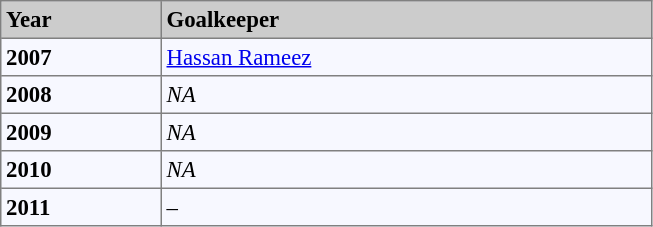<table bgcolor="#f7f8ff" cellpadding="3" cellspacing="0" border="1" style="font-size: 95%; border: gray solid 1px; border-collapse: collapse;">
<tr bgcolor="#CCCCCC">
<td width="100"><strong>Year</strong></td>
<td width="320"><strong>Goalkeeper</strong></td>
</tr>
<tr>
<td><strong>2007</strong></td>
<td> <a href='#'>Hassan Rameez</a></td>
</tr>
<tr>
<td><strong>2008</strong></td>
<td><em>NA</em></td>
</tr>
<tr>
<td><strong>2009</strong></td>
<td><em>NA</em></td>
</tr>
<tr>
<td><strong>2010</strong></td>
<td><em>NA</em></td>
</tr>
<tr>
<td><strong>2011</strong></td>
<td><em>–</em></td>
</tr>
</table>
